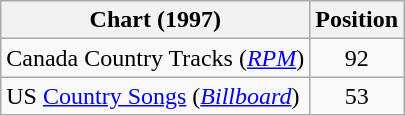<table class="wikitable sortable">
<tr>
<th scope="col">Chart (1997)</th>
<th scope="col">Position</th>
</tr>
<tr>
<td>Canada Country Tracks (<em><a href='#'>RPM</a></em>)</td>
<td align="center">92</td>
</tr>
<tr>
<td>US <a href='#'>Country Songs</a> (<em><a href='#'>Billboard</a></em>)</td>
<td align="center">53</td>
</tr>
</table>
